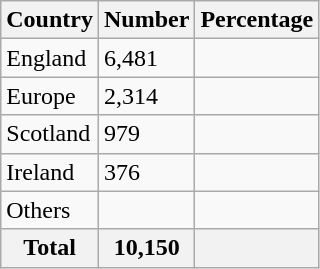<table class="wikitable sortable">
<tr>
<th>Country</th>
<th>Number</th>
<th>Percentage</th>
</tr>
<tr>
<td>England</td>
<td>6,481</td>
<td></td>
</tr>
<tr>
<td>Europe</td>
<td>2,314</td>
<td></td>
</tr>
<tr>
<td>Scotland</td>
<td>979</td>
<td></td>
</tr>
<tr>
<td>Ireland</td>
<td>376</td>
<td></td>
</tr>
<tr>
<td>Others</td>
<td></td>
<td></td>
</tr>
<tr>
<th>Total</th>
<th>10,150</th>
<th></th>
</tr>
</table>
